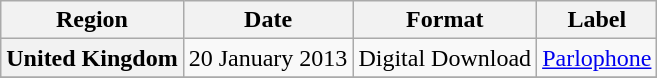<table class="wikitable sortable plainrowheaders">
<tr>
<th scope="col">Region</th>
<th scope="col">Date</th>
<th scope="col">Format</th>
<th scope="col">Label</th>
</tr>
<tr>
<th scope="row">United Kingdom</th>
<td>20 January 2013</td>
<td>Digital Download</td>
<td><a href='#'>Parlophone</a></td>
</tr>
<tr>
</tr>
</table>
